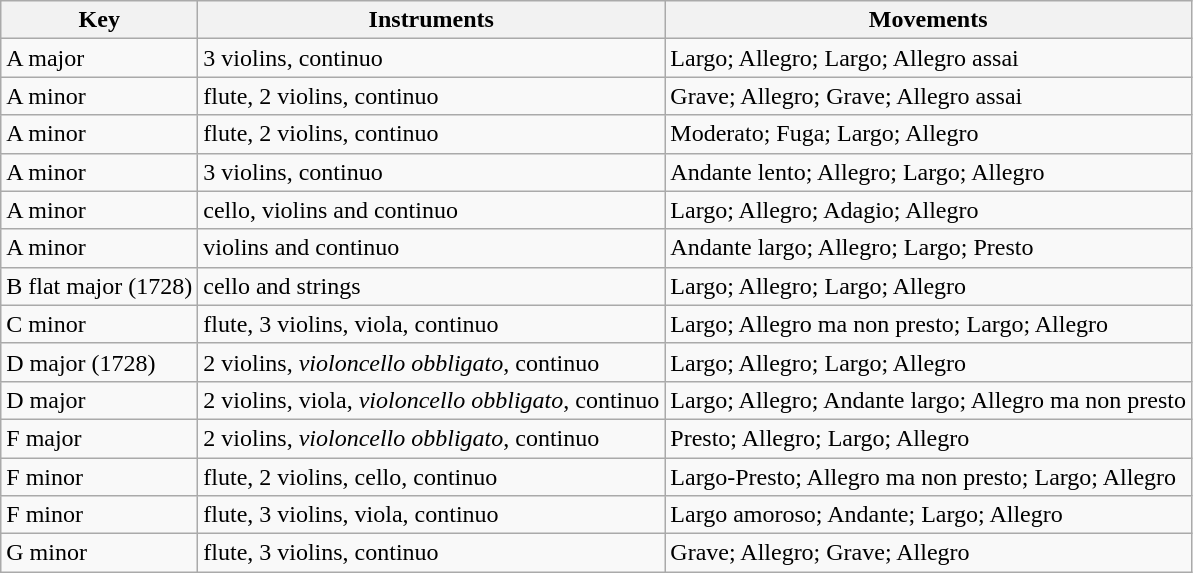<table class="wikitable">
<tr>
<th>Key</th>
<th>Instruments</th>
<th>Movements</th>
</tr>
<tr>
<td>A major</td>
<td>3 violins, continuo</td>
<td>Largo; Allegro; Largo; Allegro assai</td>
</tr>
<tr>
<td>A minor</td>
<td>flute, 2 violins, continuo</td>
<td>Grave; Allegro; Grave; Allegro assai</td>
</tr>
<tr>
<td>A minor</td>
<td>flute, 2 violins, continuo</td>
<td>Moderato; Fuga; Largo; Allegro</td>
</tr>
<tr>
<td>A minor</td>
<td>3 violins, continuo</td>
<td>Andante lento; Allegro; Largo; Allegro</td>
</tr>
<tr>
<td>A minor</td>
<td>cello, violins and continuo</td>
<td>Largo; Allegro; Adagio; Allegro</td>
</tr>
<tr>
<td>A minor</td>
<td>violins and continuo</td>
<td>Andante largo; Allegro; Largo; Presto</td>
</tr>
<tr>
<td>B flat major (1728)</td>
<td>cello and strings</td>
<td>Largo; Allegro; Largo; Allegro</td>
</tr>
<tr>
<td>C minor</td>
<td>flute, 3 violins, viola, continuo</td>
<td>Largo; Allegro ma non presto; Largo; Allegro</td>
</tr>
<tr>
<td>D major (1728)</td>
<td>2 violins, <em>violoncello obbligato</em>, continuo</td>
<td>Largo; Allegro; Largo; Allegro</td>
</tr>
<tr>
<td>D major</td>
<td>2 violins, viola, <em>violoncello obbligato</em>, continuo</td>
<td>Largo; Allegro; Andante largo; Allegro ma non presto</td>
</tr>
<tr>
<td>F major</td>
<td>2 violins, <em>violoncello obbligato</em>, continuo</td>
<td>Presto; Allegro; Largo; Allegro</td>
</tr>
<tr>
<td>F minor</td>
<td>flute, 2 violins, cello, continuo</td>
<td>Largo-Presto; Allegro ma non presto; Largo; Allegro</td>
</tr>
<tr>
<td>F minor</td>
<td>flute, 3 violins, viola, continuo</td>
<td>Largo amoroso; Andante; Largo; Allegro</td>
</tr>
<tr>
<td>G minor</td>
<td>flute, 3 violins, continuo</td>
<td>Grave; Allegro; Grave; Allegro</td>
</tr>
</table>
